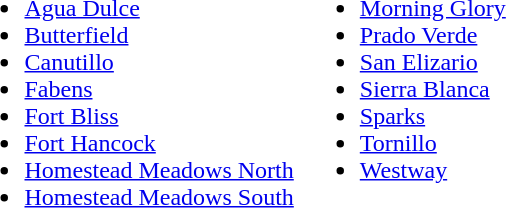<table>
<tr ---- valign="top">
<td><br><ul><li><a href='#'>Agua Dulce</a></li><li><a href='#'>Butterfield</a></li><li><a href='#'>Canutillo</a></li><li><a href='#'>Fabens</a></li><li><a href='#'>Fort Bliss</a></li><li><a href='#'>Fort Hancock</a></li><li><a href='#'>Homestead Meadows North</a></li><li><a href='#'>Homestead Meadows South</a></li></ul></td>
<td><br><ul><li><a href='#'>Morning Glory</a></li><li><a href='#'>Prado Verde</a></li><li><a href='#'>San Elizario</a></li><li><a href='#'>Sierra Blanca</a></li><li><a href='#'>Sparks</a></li><li><a href='#'>Tornillo</a></li><li><a href='#'>Westway</a></li></ul></td>
</tr>
</table>
